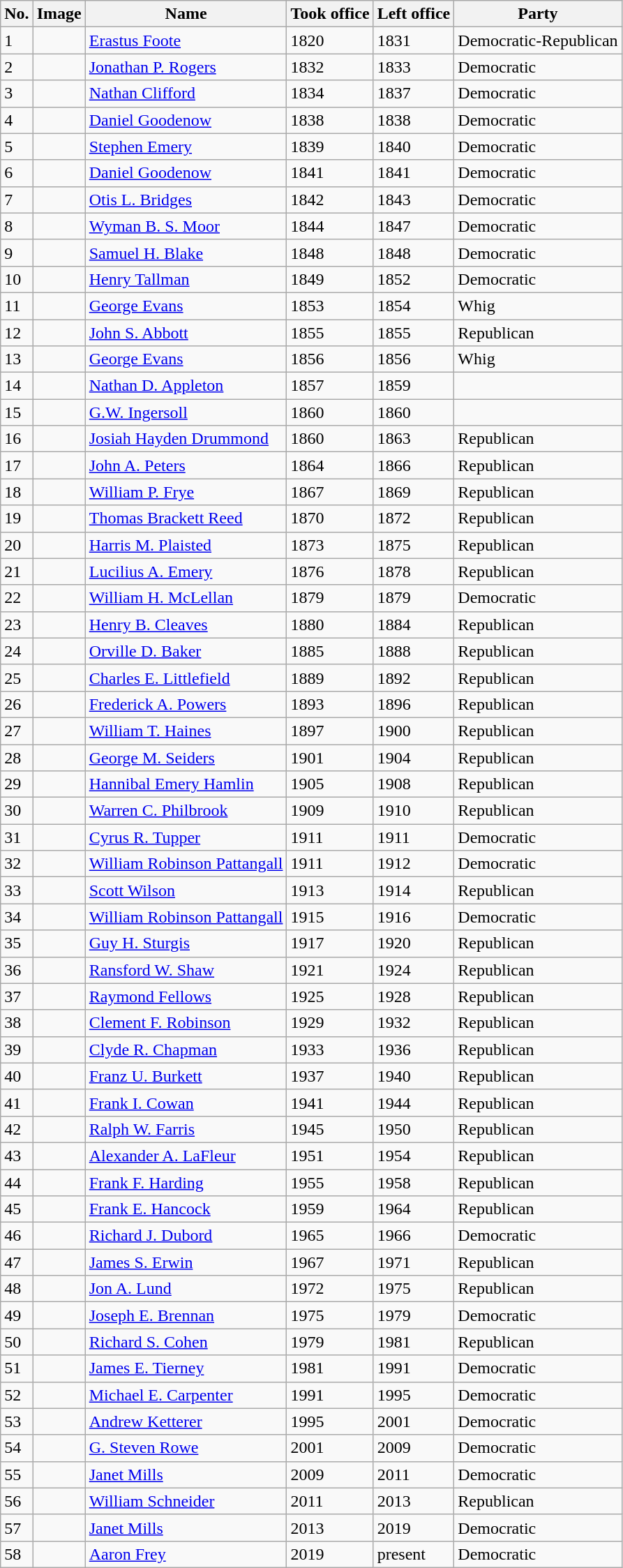<table class="wikitable">
<tr>
<th>No.</th>
<th>Image</th>
<th>Name</th>
<th>Took office</th>
<th>Left office</th>
<th>Party</th>
</tr>
<tr>
<td>1</td>
<td></td>
<td><a href='#'>Erastus Foote</a></td>
<td>1820</td>
<td>1831</td>
<td>Democratic-Republican</td>
</tr>
<tr>
<td>2</td>
<td></td>
<td><a href='#'>Jonathan P. Rogers</a></td>
<td>1832</td>
<td>1833</td>
<td>Democratic</td>
</tr>
<tr>
<td>3</td>
<td></td>
<td><a href='#'>Nathan Clifford</a></td>
<td>1834</td>
<td>1837</td>
<td>Democratic</td>
</tr>
<tr>
<td>4</td>
<td></td>
<td><a href='#'>Daniel Goodenow</a></td>
<td>1838</td>
<td>1838</td>
<td>Democratic</td>
</tr>
<tr>
<td>5</td>
<td></td>
<td><a href='#'>Stephen Emery</a></td>
<td>1839</td>
<td>1840</td>
<td>Democratic</td>
</tr>
<tr>
<td>6</td>
<td></td>
<td><a href='#'>Daniel Goodenow</a></td>
<td>1841</td>
<td>1841</td>
<td>Democratic</td>
</tr>
<tr>
<td>7</td>
<td></td>
<td><a href='#'>Otis L. Bridges</a></td>
<td>1842</td>
<td>1843</td>
<td>Democratic</td>
</tr>
<tr>
<td>8</td>
<td></td>
<td><a href='#'>Wyman B. S. Moor</a></td>
<td>1844</td>
<td>1847</td>
<td>Democratic</td>
</tr>
<tr>
<td>9</td>
<td></td>
<td><a href='#'>Samuel H. Blake</a></td>
<td>1848</td>
<td>1848</td>
<td>Democratic</td>
</tr>
<tr>
<td>10</td>
<td></td>
<td><a href='#'>Henry Tallman</a></td>
<td>1849</td>
<td>1852</td>
<td>Democratic</td>
</tr>
<tr>
<td>11</td>
<td></td>
<td><a href='#'>George Evans</a></td>
<td>1853</td>
<td>1854</td>
<td>Whig</td>
</tr>
<tr>
<td>12</td>
<td></td>
<td><a href='#'>John S. Abbott</a></td>
<td>1855</td>
<td>1855</td>
<td>Republican</td>
</tr>
<tr>
<td>13</td>
<td></td>
<td><a href='#'>George Evans</a></td>
<td>1856</td>
<td>1856</td>
<td>Whig</td>
</tr>
<tr>
<td>14</td>
<td></td>
<td><a href='#'>Nathan D. Appleton</a></td>
<td>1857</td>
<td>1859</td>
<td></td>
</tr>
<tr>
<td>15</td>
<td></td>
<td><a href='#'>G.W. Ingersoll</a></td>
<td>1860</td>
<td>1860</td>
<td></td>
</tr>
<tr>
<td>16</td>
<td></td>
<td><a href='#'>Josiah Hayden Drummond</a></td>
<td>1860</td>
<td>1863</td>
<td>Republican</td>
</tr>
<tr>
<td>17</td>
<td></td>
<td><a href='#'>John A. Peters</a></td>
<td>1864</td>
<td>1866</td>
<td>Republican</td>
</tr>
<tr>
<td>18</td>
<td></td>
<td><a href='#'>William P. Frye</a></td>
<td>1867</td>
<td>1869</td>
<td>Republican</td>
</tr>
<tr>
<td>19</td>
<td></td>
<td><a href='#'>Thomas Brackett Reed</a></td>
<td>1870</td>
<td>1872</td>
<td>Republican</td>
</tr>
<tr>
<td>20</td>
<td></td>
<td><a href='#'>Harris M. Plaisted</a></td>
<td>1873</td>
<td>1875</td>
<td>Republican</td>
</tr>
<tr>
<td>21</td>
<td></td>
<td><a href='#'>Lucilius A. Emery</a></td>
<td>1876</td>
<td>1878</td>
<td>Republican</td>
</tr>
<tr>
<td>22</td>
<td></td>
<td><a href='#'>William H. McLellan</a></td>
<td>1879</td>
<td>1879</td>
<td>Democratic</td>
</tr>
<tr>
<td>23</td>
<td></td>
<td><a href='#'>Henry B. Cleaves</a></td>
<td>1880</td>
<td>1884</td>
<td>Republican</td>
</tr>
<tr>
<td>24</td>
<td></td>
<td><a href='#'>Orville D. Baker</a></td>
<td>1885</td>
<td>1888</td>
<td>Republican</td>
</tr>
<tr>
<td>25</td>
<td></td>
<td><a href='#'>Charles E. Littlefield</a></td>
<td>1889</td>
<td>1892</td>
<td>Republican</td>
</tr>
<tr>
<td>26</td>
<td></td>
<td><a href='#'>Frederick A. Powers</a></td>
<td>1893</td>
<td>1896</td>
<td>Republican</td>
</tr>
<tr>
<td>27</td>
<td></td>
<td><a href='#'>William T. Haines</a></td>
<td>1897</td>
<td>1900</td>
<td>Republican</td>
</tr>
<tr>
<td>28</td>
<td></td>
<td><a href='#'>George M. Seiders</a></td>
<td>1901</td>
<td>1904</td>
<td>Republican</td>
</tr>
<tr>
<td>29</td>
<td></td>
<td><a href='#'>Hannibal Emery Hamlin</a></td>
<td>1905</td>
<td>1908</td>
<td>Republican</td>
</tr>
<tr>
<td>30</td>
<td></td>
<td><a href='#'>Warren C. Philbrook</a></td>
<td>1909</td>
<td>1910</td>
<td>Republican</td>
</tr>
<tr>
<td>31</td>
<td></td>
<td><a href='#'>Cyrus R. Tupper</a></td>
<td>1911</td>
<td>1911</td>
<td>Democratic</td>
</tr>
<tr>
<td>32</td>
<td></td>
<td><a href='#'>William Robinson Pattangall</a></td>
<td>1911</td>
<td>1912</td>
<td>Democratic</td>
</tr>
<tr>
<td>33</td>
<td></td>
<td><a href='#'>Scott Wilson</a></td>
<td>1913</td>
<td>1914</td>
<td>Republican</td>
</tr>
<tr>
<td>34</td>
<td></td>
<td><a href='#'>William Robinson Pattangall</a></td>
<td>1915</td>
<td>1916</td>
<td>Democratic</td>
</tr>
<tr>
<td>35</td>
<td></td>
<td><a href='#'>Guy H. Sturgis</a></td>
<td>1917</td>
<td>1920</td>
<td>Republican</td>
</tr>
<tr>
<td>36</td>
<td></td>
<td><a href='#'>Ransford W. Shaw</a></td>
<td>1921</td>
<td>1924</td>
<td>Republican</td>
</tr>
<tr>
<td>37</td>
<td></td>
<td><a href='#'>Raymond Fellows</a></td>
<td>1925</td>
<td>1928</td>
<td>Republican</td>
</tr>
<tr>
<td>38</td>
<td></td>
<td><a href='#'>Clement F. Robinson</a></td>
<td>1929</td>
<td>1932</td>
<td>Republican</td>
</tr>
<tr>
<td>39</td>
<td></td>
<td><a href='#'>Clyde R. Chapman</a></td>
<td>1933</td>
<td>1936</td>
<td>Republican</td>
</tr>
<tr>
<td>40</td>
<td></td>
<td><a href='#'>Franz U. Burkett</a></td>
<td>1937</td>
<td>1940</td>
<td>Republican</td>
</tr>
<tr>
<td>41</td>
<td></td>
<td><a href='#'>Frank I. Cowan</a></td>
<td>1941</td>
<td>1944</td>
<td>Republican</td>
</tr>
<tr>
<td>42</td>
<td></td>
<td><a href='#'>Ralph W. Farris</a></td>
<td>1945</td>
<td>1950</td>
<td>Republican</td>
</tr>
<tr>
<td>43</td>
<td></td>
<td><a href='#'>Alexander A. LaFleur</a></td>
<td>1951</td>
<td>1954</td>
<td>Republican</td>
</tr>
<tr>
<td>44</td>
<td></td>
<td><a href='#'>Frank F. Harding</a></td>
<td>1955</td>
<td>1958</td>
<td>Republican</td>
</tr>
<tr>
<td>45</td>
<td></td>
<td><a href='#'>Frank E. Hancock</a></td>
<td>1959</td>
<td>1964</td>
<td>Republican</td>
</tr>
<tr>
<td>46</td>
<td></td>
<td><a href='#'>Richard J. Dubord</a></td>
<td>1965</td>
<td>1966</td>
<td>Democratic</td>
</tr>
<tr>
<td>47</td>
<td></td>
<td><a href='#'>James S. Erwin</a></td>
<td>1967</td>
<td>1971</td>
<td>Republican</td>
</tr>
<tr>
<td>48</td>
<td></td>
<td><a href='#'>Jon A. Lund</a></td>
<td>1972</td>
<td>1975</td>
<td>Republican</td>
</tr>
<tr>
<td>49</td>
<td></td>
<td><a href='#'>Joseph E. Brennan</a></td>
<td>1975</td>
<td>1979</td>
<td>Democratic</td>
</tr>
<tr>
<td>50</td>
<td></td>
<td><a href='#'>Richard S. Cohen</a></td>
<td>1979</td>
<td>1981</td>
<td>Republican</td>
</tr>
<tr>
<td>51</td>
<td></td>
<td><a href='#'>James E. Tierney</a></td>
<td>1981</td>
<td>1991</td>
<td>Democratic</td>
</tr>
<tr>
<td>52</td>
<td></td>
<td><a href='#'>Michael E. Carpenter</a></td>
<td>1991</td>
<td>1995</td>
<td>Democratic</td>
</tr>
<tr>
<td>53</td>
<td></td>
<td><a href='#'>Andrew Ketterer</a></td>
<td>1995</td>
<td>2001</td>
<td>Democratic</td>
</tr>
<tr>
<td>54</td>
<td></td>
<td><a href='#'>G. Steven Rowe</a></td>
<td>2001</td>
<td>2009</td>
<td>Democratic</td>
</tr>
<tr>
<td>55</td>
<td></td>
<td><a href='#'>Janet Mills</a></td>
<td>2009</td>
<td>2011</td>
<td>Democratic</td>
</tr>
<tr>
<td>56</td>
<td></td>
<td><a href='#'>William Schneider</a></td>
<td>2011</td>
<td>2013</td>
<td>Republican</td>
</tr>
<tr>
<td>57</td>
<td></td>
<td><a href='#'>Janet Mills</a></td>
<td>2013</td>
<td>2019</td>
<td>Democratic</td>
</tr>
<tr>
<td>58</td>
<td></td>
<td><a href='#'>Aaron Frey</a></td>
<td>2019</td>
<td>present</td>
<td>Democratic</td>
</tr>
</table>
